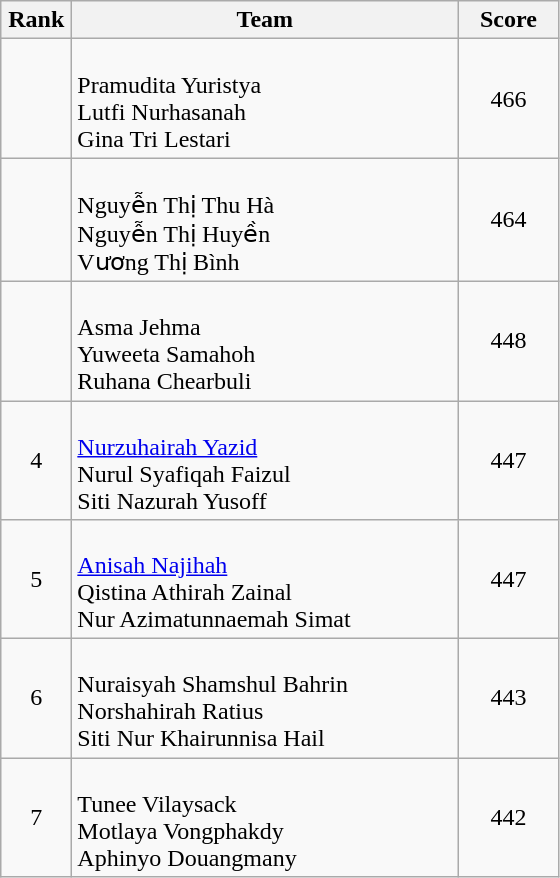<table class=wikitable style="text-align:center">
<tr>
<th width=40>Rank</th>
<th width=250>Team</th>
<th width=60>Score</th>
</tr>
<tr>
<td></td>
<td align=left><br>Pramudita Yuristya<br>Lutfi Nurhasanah<br>Gina Tri Lestari</td>
<td>466</td>
</tr>
<tr>
<td></td>
<td align=left><br>Nguyễn Thị Thu Hà<br>Nguyễn Thị Huyền<br>Vương Thị Bình</td>
<td>464</td>
</tr>
<tr>
<td></td>
<td align=left><br>Asma Jehma<br>Yuweeta Samahoh<br>Ruhana Chearbuli</td>
<td>448</td>
</tr>
<tr>
<td>4</td>
<td align=left><br><a href='#'>Nurzuhairah Yazid</a><br>Nurul Syafiqah Faizul<br>Siti Nazurah Yusoff</td>
<td>447</td>
</tr>
<tr>
<td>5</td>
<td align=left><br><a href='#'>Anisah Najihah</a><br>Qistina Athirah Zainal<br>Nur Azimatunnaemah Simat</td>
<td>447</td>
</tr>
<tr>
<td>6</td>
<td align=left><br>Nuraisyah Shamshul Bahrin<br>Norshahirah Ratius<br>Siti Nur Khairunnisa Hail</td>
<td>443</td>
</tr>
<tr>
<td>7</td>
<td align=left><br>Tunee Vilaysack<br>Motlaya Vongphakdy<br>Aphinyo Douangmany</td>
<td>442</td>
</tr>
</table>
